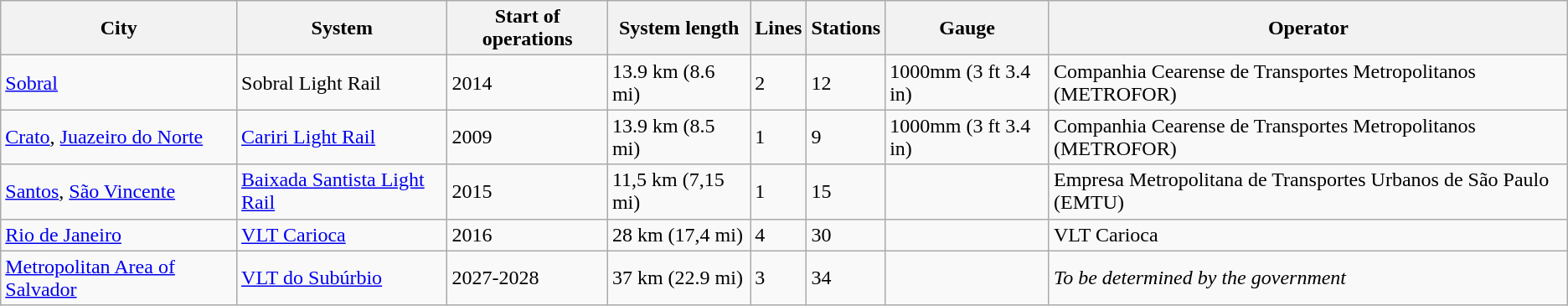<table class="wikitable sortable">
<tr>
<th>City</th>
<th>System</th>
<th>Start of operations</th>
<th>System length</th>
<th>Lines</th>
<th>Stations</th>
<th>Gauge</th>
<th>Operator</th>
</tr>
<tr>
<td><a href='#'>Sobral</a></td>
<td>Sobral Light Rail</td>
<td>2014</td>
<td>13.9 km (8.6 mi)</td>
<td>2</td>
<td>12</td>
<td>1000mm (3 ft 3.4 in)</td>
<td> Companhia Cearense de Transportes Metropolitanos (METROFOR)</td>
</tr>
<tr>
<td><a href='#'>Crato</a>, <a href='#'>Juazeiro do Norte</a></td>
<td><a href='#'>Cariri Light Rail</a></td>
<td>2009</td>
<td>13.9 km (8.5 mi)</td>
<td>1</td>
<td>9</td>
<td>1000mm (3 ft 3.4 in)</td>
<td> Companhia Cearense de Transportes Metropolitanos (METROFOR)</td>
</tr>
<tr>
<td><a href='#'>Santos</a>, <a href='#'>São Vincente</a></td>
<td><a href='#'>Baixada Santista Light Rail</a></td>
<td>2015</td>
<td>11,5 km (7,15 mi)</td>
<td>1</td>
<td>15</td>
<td></td>
<td> Empresa Metropolitana de Transportes Urbanos de São Paulo (EMTU)</td>
</tr>
<tr>
<td><a href='#'>Rio de Janeiro</a></td>
<td><a href='#'>VLT Carioca</a></td>
<td>2016</td>
<td>28 km (17,4 mi)</td>
<td>4</td>
<td>30</td>
<td></td>
<td> VLT Carioca</td>
</tr>
<tr>
<td><a href='#'>Metropolitan Area of Salvador</a></td>
<td><a href='#'>VLT do Subúrbio</a></td>
<td>2027-2028</td>
<td>37 km (22.9 mi)</td>
<td>3</td>
<td>34</td>
<td></td>
<td><em>To be determined by the government</em></td>
</tr>
</table>
